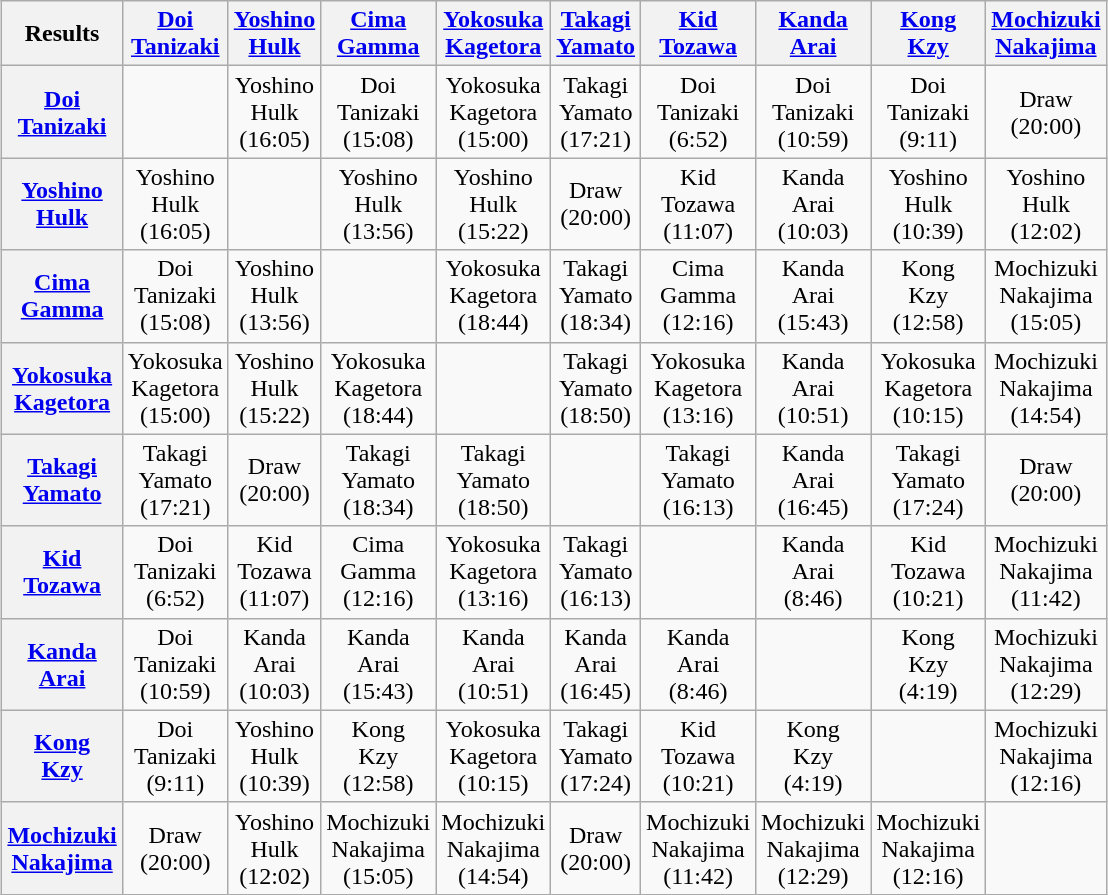<table class="wikitable" style="margin: 1em auto 1em auto;text-align:center">
<tr>
<th>Results</th>
<th><a href='#'>Doi</a><br><a href='#'>Tanizaki</a></th>
<th><a href='#'>Yoshino</a><br><a href='#'>Hulk</a></th>
<th><a href='#'>Cima</a><br><a href='#'>Gamma</a></th>
<th><a href='#'>Yokosuka</a><br><a href='#'>Kagetora</a></th>
<th><a href='#'>Takagi</a><br><a href='#'>Yamato</a></th>
<th><a href='#'>Kid</a><br><a href='#'>Tozawa</a></th>
<th><a href='#'>Kanda</a><br><a href='#'>Arai</a></th>
<th><a href='#'>Kong</a><br><a href='#'>Kzy</a></th>
<th><a href='#'>Mochizuki</a><br><a href='#'>Nakajima</a></th>
</tr>
<tr>
<th><a href='#'>Doi</a><br><a href='#'>Tanizaki</a></th>
<td></td>
<td>Yoshino<br>Hulk<br>(16:05)</td>
<td>Doi<br>Tanizaki<br>(15:08)</td>
<td>Yokosuka<br>Kagetora<br>(15:00)</td>
<td>Takagi<br>Yamato<br>(17:21)</td>
<td>Doi<br>Tanizaki<br>(6:52)</td>
<td>Doi<br>Tanizaki<br>(10:59)</td>
<td>Doi<br>Tanizaki<br>(9:11)</td>
<td>Draw<br>(20:00)</td>
</tr>
<tr>
<th><a href='#'>Yoshino</a><br><a href='#'>Hulk</a></th>
<td>Yoshino<br>Hulk<br>(16:05)</td>
<td></td>
<td>Yoshino<br>Hulk<br>(13:56)</td>
<td>Yoshino<br>Hulk<br>(15:22)</td>
<td>Draw<br>(20:00)</td>
<td>Kid<br>Tozawa<br>(11:07)</td>
<td>Kanda<br>Arai<br>(10:03)</td>
<td>Yoshino<br>Hulk<br>(10:39)</td>
<td>Yoshino<br>Hulk<br>(12:02)</td>
</tr>
<tr>
<th><a href='#'>Cima</a><br><a href='#'>Gamma</a></th>
<td>Doi<br>Tanizaki<br>(15:08)</td>
<td>Yoshino<br>Hulk<br>(13:56)</td>
<td></td>
<td>Yokosuka<br>Kagetora<br>(18:44)</td>
<td>Takagi<br>Yamato<br>(18:34)</td>
<td>Cima<br>Gamma<br>(12:16)</td>
<td>Kanda<br>Arai<br>(15:43)</td>
<td>Kong<br>Kzy<br>(12:58)</td>
<td>Mochizuki<br>Nakajima<br>(15:05)</td>
</tr>
<tr>
<th><a href='#'>Yokosuka</a><br><a href='#'>Kagetora</a></th>
<td>Yokosuka<br>Kagetora<br>(15:00)</td>
<td>Yoshino<br>Hulk<br>(15:22)</td>
<td>Yokosuka<br>Kagetora<br>(18:44)</td>
<td></td>
<td>Takagi<br>Yamato<br>(18:50)</td>
<td>Yokosuka<br>Kagetora<br>(13:16)</td>
<td>Kanda<br>Arai<br>(10:51)</td>
<td>Yokosuka<br>Kagetora<br>(10:15)</td>
<td>Mochizuki<br>Nakajima<br>(14:54)</td>
</tr>
<tr>
<th><a href='#'>Takagi</a><br><a href='#'>Yamato</a></th>
<td>Takagi<br>Yamato<br>(17:21)</td>
<td>Draw<br>(20:00)</td>
<td>Takagi<br>Yamato<br>(18:34)</td>
<td>Takagi<br>Yamato<br>(18:50)</td>
<td></td>
<td>Takagi<br>Yamato<br>(16:13)</td>
<td>Kanda<br>Arai<br>(16:45)</td>
<td>Takagi<br>Yamato<br>(17:24)</td>
<td>Draw<br>(20:00)</td>
</tr>
<tr>
<th><a href='#'>Kid</a><br><a href='#'>Tozawa</a></th>
<td>Doi<br>Tanizaki<br>(6:52)</td>
<td>Kid<br>Tozawa<br>(11:07)</td>
<td>Cima<br>Gamma<br>(12:16)</td>
<td>Yokosuka<br>Kagetora<br>(13:16)</td>
<td>Takagi<br>Yamato<br>(16:13)</td>
<td></td>
<td>Kanda<br>Arai<br>(8:46)</td>
<td>Kid<br>Tozawa<br>(10:21)</td>
<td>Mochizuki<br>Nakajima<br>(11:42)</td>
</tr>
<tr>
<th><a href='#'>Kanda</a><br><a href='#'>Arai</a></th>
<td>Doi<br>Tanizaki<br>(10:59)</td>
<td>Kanda<br>Arai<br>(10:03)</td>
<td>Kanda<br>Arai<br>(15:43)</td>
<td>Kanda<br>Arai<br>(10:51)</td>
<td>Kanda<br>Arai<br>(16:45)</td>
<td>Kanda<br>Arai<br>(8:46)</td>
<td></td>
<td>Kong<br>Kzy<br>(4:19)</td>
<td>Mochizuki<br>Nakajima<br>(12:29)</td>
</tr>
<tr>
<th><a href='#'>Kong</a><br><a href='#'>Kzy</a></th>
<td>Doi<br>Tanizaki<br>(9:11)</td>
<td>Yoshino<br>Hulk<br>(10:39)</td>
<td>Kong<br>Kzy<br>(12:58)</td>
<td>Yokosuka<br>Kagetora<br>(10:15)</td>
<td>Takagi<br>Yamato<br>(17:24)</td>
<td>Kid<br>Tozawa<br>(10:21)</td>
<td>Kong<br>Kzy<br>(4:19)</td>
<td></td>
<td>Mochizuki<br>Nakajima<br>(12:16)</td>
</tr>
<tr>
<th><a href='#'>Mochizuki</a><br><a href='#'>Nakajima</a></th>
<td>Draw<br>(20:00)</td>
<td>Yoshino<br>Hulk<br>(12:02)</td>
<td>Mochizuki<br>Nakajima<br>(15:05)</td>
<td>Mochizuki<br>Nakajima<br>(14:54)</td>
<td>Draw<br>(20:00)</td>
<td>Mochizuki<br>Nakajima<br>(11:42)</td>
<td>Mochizuki<br>Nakajima<br>(12:29)</td>
<td>Mochizuki<br>Nakajima<br>(12:16)</td>
<td></td>
</tr>
</table>
